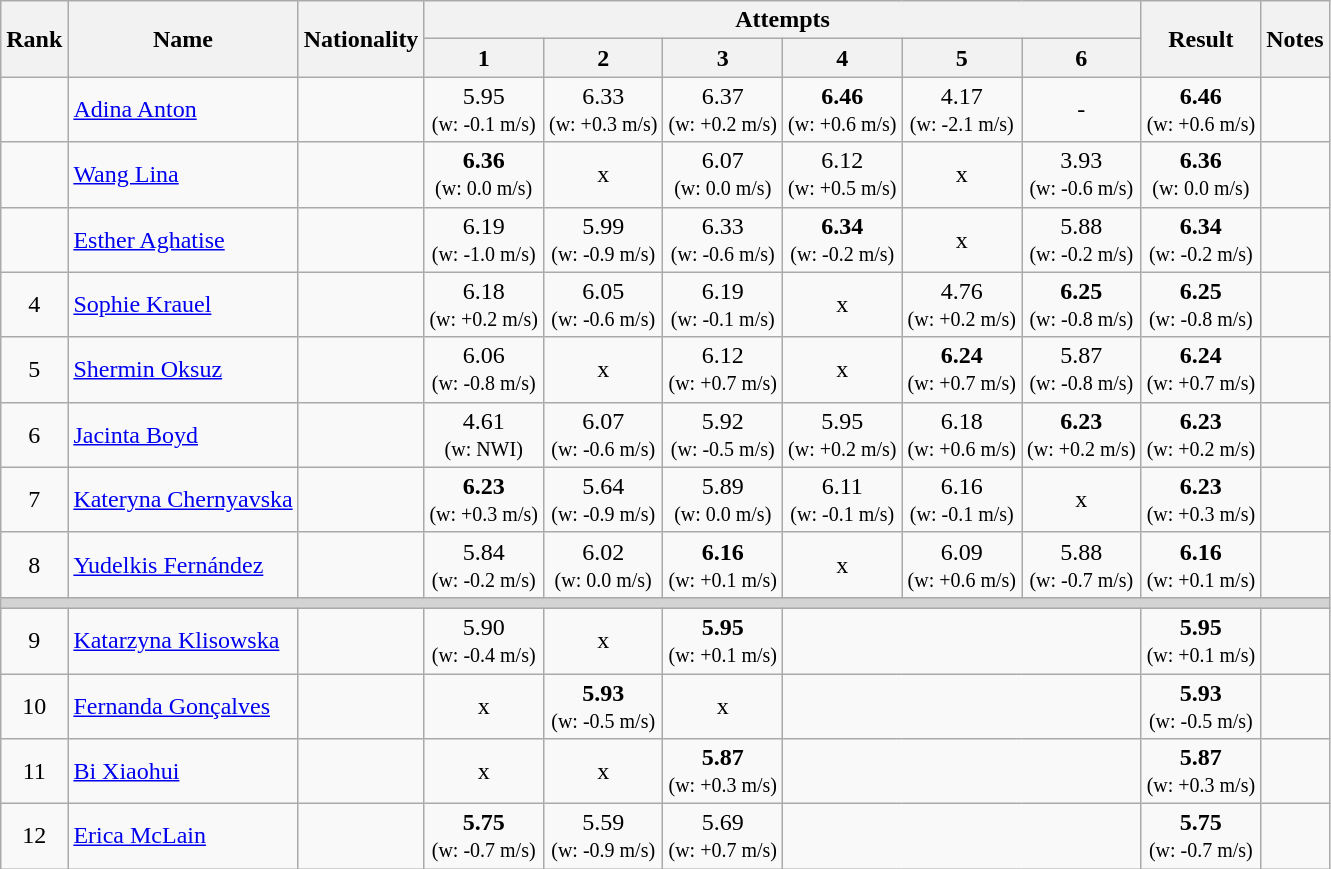<table class="wikitable sortable" style="text-align:center">
<tr>
<th rowspan=2>Rank</th>
<th rowspan=2>Name</th>
<th rowspan=2>Nationality</th>
<th colspan=6>Attempts</th>
<th rowspan=2>Result</th>
<th rowspan=2>Notes</th>
</tr>
<tr>
<th>1</th>
<th>2</th>
<th>3</th>
<th>4</th>
<th>5</th>
<th>6</th>
</tr>
<tr>
<td></td>
<td align=left><a href='#'>Adina Anton</a></td>
<td align=left></td>
<td>5.95<br><small>(w: -0.1 m/s)</small></td>
<td>6.33<br><small>(w: +0.3 m/s)</small></td>
<td>6.37<br><small>(w: +0.2 m/s)</small></td>
<td><strong>6.46</strong><br><small>(w: +0.6 m/s)</small></td>
<td>4.17<br><small>(w: -2.1 m/s)</small></td>
<td>-</td>
<td><strong>6.46</strong> <br><small>(w: +0.6 m/s)</small></td>
<td></td>
</tr>
<tr>
<td></td>
<td align=left><a href='#'>Wang Lina</a></td>
<td align=left></td>
<td><strong>6.36</strong><br><small>(w: 0.0 m/s)</small></td>
<td>x</td>
<td>6.07<br><small>(w: 0.0 m/s)</small></td>
<td>6.12<br><small>(w: +0.5 m/s)</small></td>
<td>x</td>
<td>3.93<br><small>(w: -0.6 m/s)</small></td>
<td><strong>6.36</strong> <br><small>(w: 0.0 m/s)</small></td>
<td></td>
</tr>
<tr>
<td></td>
<td align=left><a href='#'>Esther Aghatise</a></td>
<td align=left></td>
<td>6.19<br><small>(w: -1.0 m/s)</small></td>
<td>5.99<br><small>(w: -0.9 m/s)</small></td>
<td>6.33<br><small>(w: -0.6 m/s)</small></td>
<td><strong>6.34</strong><br><small>(w: -0.2 m/s)</small></td>
<td>x</td>
<td>5.88<br><small>(w: -0.2 m/s)</small></td>
<td><strong>6.34</strong> <br><small>(w: -0.2 m/s)</small></td>
<td></td>
</tr>
<tr>
<td>4</td>
<td align=left><a href='#'>Sophie Krauel</a></td>
<td align=left></td>
<td>6.18<br><small>(w: +0.2 m/s)</small></td>
<td>6.05<br><small>(w: -0.6 m/s)</small></td>
<td>6.19<br><small>(w: -0.1 m/s)</small></td>
<td>x</td>
<td>4.76<br><small>(w: +0.2 m/s)</small></td>
<td><strong>6.25</strong><br><small>(w: -0.8 m/s)</small></td>
<td><strong>6.25</strong> <br><small>(w: -0.8 m/s)</small></td>
<td></td>
</tr>
<tr>
<td>5</td>
<td align=left><a href='#'>Shermin Oksuz</a></td>
<td align=left></td>
<td>6.06<br><small>(w: -0.8 m/s)</small></td>
<td>x</td>
<td>6.12<br><small>(w: +0.7 m/s)</small></td>
<td>x</td>
<td><strong>6.24</strong><br><small>(w: +0.7 m/s)</small></td>
<td>5.87<br><small>(w: -0.8 m/s)</small></td>
<td><strong>6.24</strong> <br><small>(w: +0.7 m/s)</small></td>
<td></td>
</tr>
<tr>
<td>6</td>
<td align=left><a href='#'>Jacinta Boyd</a></td>
<td align=left></td>
<td>4.61<br><small>(w: NWI)</small></td>
<td>6.07<br><small>(w: -0.6 m/s)</small></td>
<td>5.92<br><small>(w: -0.5 m/s)</small></td>
<td>5.95<br><small>(w: +0.2 m/s)</small></td>
<td>6.18<br><small>(w: +0.6 m/s)</small></td>
<td><strong>6.23</strong><br><small>(w: +0.2 m/s)</small></td>
<td><strong>6.23</strong> <br><small>(w: +0.2 m/s)</small></td>
<td></td>
</tr>
<tr>
<td>7</td>
<td align=left><a href='#'>Kateryna Chernyavska</a></td>
<td align=left></td>
<td><strong>6.23</strong><br><small>(w: +0.3 m/s)</small></td>
<td>5.64<br><small>(w: -0.9 m/s)</small></td>
<td>5.89<br><small>(w: 0.0 m/s)</small></td>
<td>6.11<br><small>(w: -0.1 m/s)</small></td>
<td>6.16<br><small>(w: -0.1 m/s)</small></td>
<td>x</td>
<td><strong>6.23</strong> <br><small>(w: +0.3 m/s)</small></td>
<td></td>
</tr>
<tr>
<td>8</td>
<td align=left><a href='#'>Yudelkis Fernández</a></td>
<td align=left></td>
<td>5.84<br><small>(w: -0.2 m/s)</small></td>
<td>6.02<br><small>(w: 0.0 m/s)</small></td>
<td><strong>6.16</strong><br><small>(w: +0.1 m/s)</small></td>
<td>x</td>
<td>6.09<br><small>(w: +0.6 m/s)</small></td>
<td>5.88<br><small>(w: -0.7 m/s)</small></td>
<td><strong>6.16</strong> <br><small>(w: +0.1 m/s)</small></td>
<td></td>
</tr>
<tr>
<td colspan=11 bgcolor=lightgray></td>
</tr>
<tr>
<td>9</td>
<td align=left><a href='#'>Katarzyna Klisowska</a></td>
<td align=left></td>
<td>5.90<br><small>(w: -0.4 m/s)</small></td>
<td>x</td>
<td><strong>5.95</strong><br><small>(w: +0.1 m/s)</small></td>
<td colspan=3></td>
<td><strong>5.95</strong> <br><small>(w: +0.1 m/s)</small></td>
<td></td>
</tr>
<tr>
<td>10</td>
<td align=left><a href='#'>Fernanda Gonçalves</a></td>
<td align=left></td>
<td>x</td>
<td><strong>5.93</strong><br><small>(w: -0.5 m/s)</small></td>
<td>x</td>
<td colspan=3></td>
<td><strong>5.93</strong> <br><small>(w: -0.5 m/s)</small></td>
<td></td>
</tr>
<tr>
<td>11</td>
<td align=left><a href='#'>Bi Xiaohui</a></td>
<td align=left></td>
<td>x</td>
<td>x</td>
<td><strong>5.87</strong><br><small>(w: +0.3 m/s)</small></td>
<td colspan=3></td>
<td><strong>5.87</strong> <br><small>(w: +0.3 m/s)</small></td>
<td></td>
</tr>
<tr>
<td>12</td>
<td align=left><a href='#'>Erica McLain</a></td>
<td align=left></td>
<td><strong>5.75</strong><br><small>(w: -0.7 m/s)</small></td>
<td>5.59<br><small>(w: -0.9 m/s)</small></td>
<td>5.69<br><small>(w: +0.7 m/s)</small></td>
<td colspan=3></td>
<td><strong>5.75</strong> <br><small>(w: -0.7 m/s)</small></td>
<td></td>
</tr>
</table>
